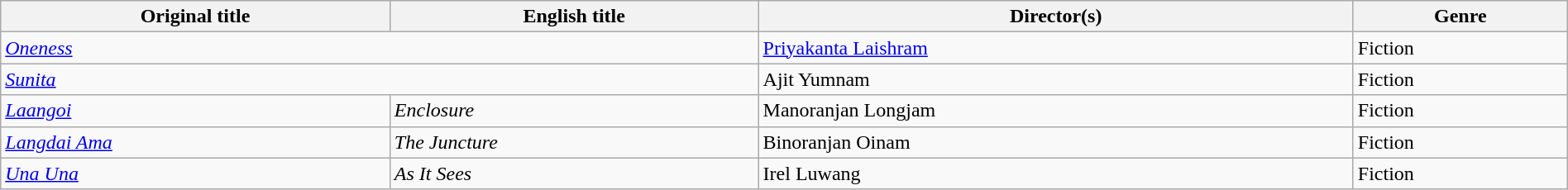<table class="sortable wikitable" style="width:100%; margin-bottom:4px" cellpadding="5">
<tr>
<th scope="col">Original title</th>
<th scope="col">English title</th>
<th scope="col">Director(s)</th>
<th scope="col">Genre</th>
</tr>
<tr>
<td colspan=2><em><a href='#'>Oneness</a></em></td>
<td><a href='#'>Priyakanta Laishram</a></td>
<td>Fiction</td>
</tr>
<tr>
<td colspan=2><em><a href='#'>Sunita</a></em></td>
<td>Ajit Yumnam</td>
<td>Fiction</td>
</tr>
<tr>
<td><em><a href='#'>Laangoi</a></em></td>
<td><em>Enclosure</em></td>
<td>Manoranjan Longjam</td>
<td>Fiction</td>
</tr>
<tr>
<td><em><a href='#'>Langdai Ama</a></em></td>
<td><em>The Juncture</em></td>
<td>Binoranjan Oinam</td>
<td>Fiction</td>
</tr>
<tr>
<td><em><a href='#'>Una Una</a></em></td>
<td><em>As It Sees</em></td>
<td>Irel Luwang</td>
<td>Fiction</td>
</tr>
</table>
